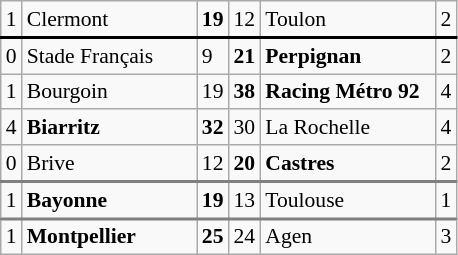<table class="wikitable left" cellpadding="0" cellspacing="0" style="font-size:90%;">
<tr>
<td>1</td>
<td width="110px">Clermont</td>
<td><strong>19</strong></td>
<td>12</td>
<td width="110px">Toulon</td>
<td>2</td>
</tr>
<tr style="border-top:2px solid black;">
<td>0</td>
<td>Stade Français</td>
<td>9</td>
<td><strong>21</strong></td>
<td><strong>Perpignan</strong></td>
<td>2</td>
</tr>
<tr>
<td>1</td>
<td>Bourgoin</td>
<td>19</td>
<td><strong>38</strong></td>
<td><strong>Racing Métro 92</strong></td>
<td>4</td>
</tr>
<tr>
<td>4</td>
<td><strong>Biarritz</strong></td>
<td><strong>32</strong></td>
<td>30</td>
<td>La Rochelle</td>
<td>4</td>
</tr>
<tr>
<td>0</td>
<td>Brive</td>
<td>12</td>
<td><strong>20</strong></td>
<td><strong>Castres</strong></td>
<td>2</td>
</tr>
<tr style="border-top:2px solid grey;">
<td>1</td>
<td><strong>Bayonne</strong></td>
<td><strong>19</strong></td>
<td>13</td>
<td>Toulouse</td>
<td>1</td>
</tr>
<tr style="border-top:2px solid grey;">
<td>1</td>
<td><strong>Montpellier</strong></td>
<td><strong>25</strong></td>
<td>24</td>
<td>Agen</td>
<td>3</td>
</tr>
</table>
